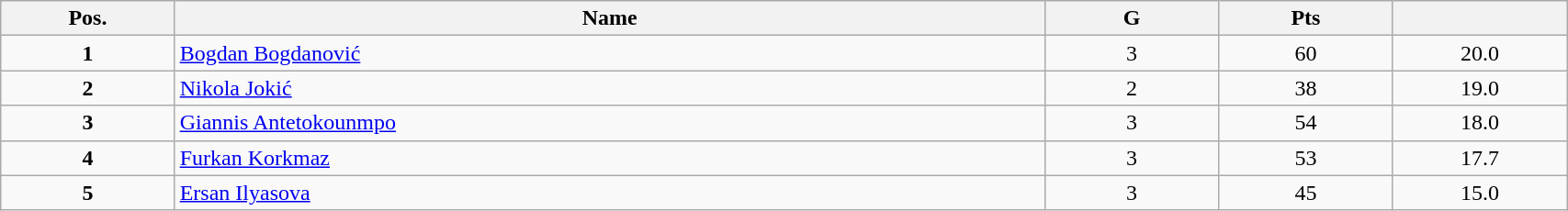<table class=wikitable width="90%">
<tr>
<th width="10%">Pos.</th>
<th width="50%">Name</th>
<th width="10%">G</th>
<th width="10%">Pts</th>
<th width="10%"></th>
</tr>
<tr align=center>
<td><strong>1</strong></td>
<td align=left> <a href='#'>Bogdan Bogdanović</a></td>
<td>3</td>
<td>60</td>
<td>20.0</td>
</tr>
<tr align=center>
<td><strong>2</strong></td>
<td align=left> <a href='#'>Nikola Jokić</a></td>
<td>2</td>
<td>38</td>
<td>19.0</td>
</tr>
<tr align=center>
<td><strong>3</strong></td>
<td align=left> <a href='#'>Giannis Antetokounmpo</a></td>
<td>3</td>
<td>54</td>
<td>18.0</td>
</tr>
<tr align=center>
<td><strong>4</strong></td>
<td align=left> <a href='#'>Furkan Korkmaz</a></td>
<td>3</td>
<td>53</td>
<td>17.7</td>
</tr>
<tr align=center>
<td><strong>5</strong></td>
<td align=left> <a href='#'>Ersan Ilyasova</a></td>
<td>3</td>
<td>45</td>
<td>15.0</td>
</tr>
</table>
